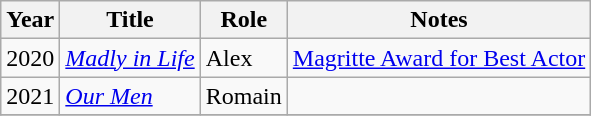<table class="wikitable sortable">
<tr>
<th>Year</th>
<th>Title</th>
<th>Role</th>
<th class="unsortable">Notes</th>
</tr>
<tr>
<td>2020</td>
<td><em><a href='#'>Madly in Life</a></em></td>
<td>Alex</td>
<td><a href='#'>Magritte Award for Best Actor</a></td>
</tr>
<tr>
<td>2021</td>
<td><em><a href='#'>Our Men</a></em></td>
<td>Romain</td>
<td></td>
</tr>
<tr>
</tr>
</table>
